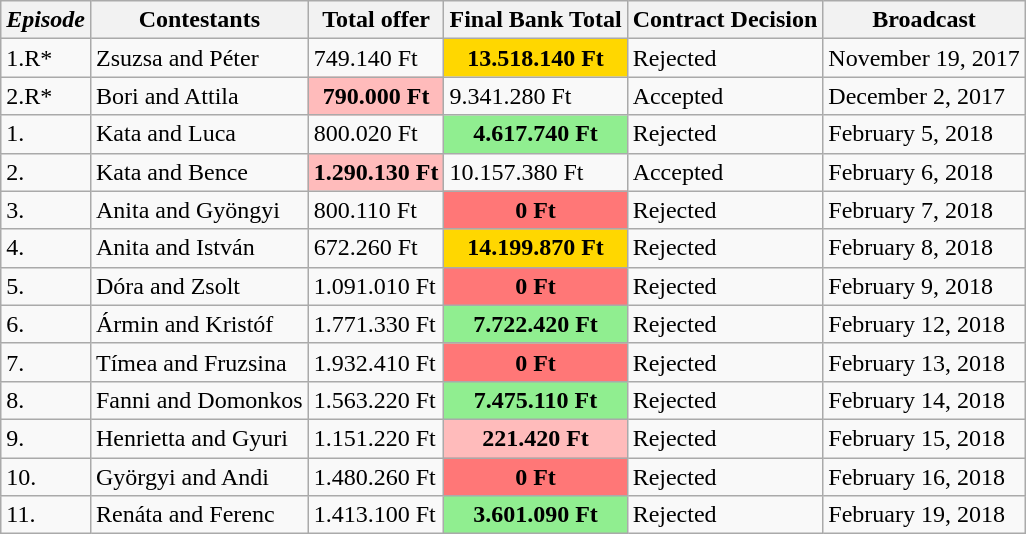<table class="wikitable">
<tr>
<th><em>Episode</em></th>
<th>Contestants</th>
<th>Total offer</th>
<th>Final Bank Total</th>
<th>Contract Decision</th>
<th>Broadcast</th>
</tr>
<tr>
<td>1.R*</td>
<td>Zsuzsa and Péter</td>
<td>749.140 Ft</td>
<td align="center" bgcolor=gold><strong>13.518.140 Ft</strong></td>
<td>Rejected</td>
<td>November 19, 2017</td>
</tr>
<tr>
<td>2.R*</td>
<td>Bori and Attila</td>
<td align="center" bgcolor=#ffbbbb><strong>790.000 Ft</strong></td>
<td>9.341.280 Ft</td>
<td>Accepted</td>
<td>December 2, 2017</td>
</tr>
<tr>
<td>1.</td>
<td>Kata and Luca</td>
<td>800.020 Ft</td>
<td align="center" bgcolor=LightGreen><strong>4.617.740 Ft</strong></td>
<td>Rejected</td>
<td>February 5, 2018</td>
</tr>
<tr>
<td>2.</td>
<td>Kata and Bence</td>
<td align="center" bgcolor=#ffbbbb><strong>1.290.130 Ft</strong></td>
<td>10.157.380 Ft</td>
<td>Accepted</td>
<td>February 6, 2018</td>
</tr>
<tr>
<td>3.</td>
<td>Anita and Gyöngyi</td>
<td>800.110 Ft</td>
<td align="center" bgcolor=#ff7777><strong>0 Ft</strong></td>
<td>Rejected</td>
<td>February 7, 2018</td>
</tr>
<tr>
<td>4.</td>
<td>Anita and István</td>
<td>672.260 Ft</td>
<td align="center" bgcolor=gold><strong>14.199.870 Ft</strong></td>
<td>Rejected</td>
<td>February 8, 2018</td>
</tr>
<tr>
<td>5.</td>
<td>Dóra and Zsolt</td>
<td>1.091.010 Ft</td>
<td align="center" bgcolor=#ff7777><strong>0 Ft</strong></td>
<td>Rejected</td>
<td>February 9, 2018</td>
</tr>
<tr>
<td>6.</td>
<td>Ármin and Kristóf</td>
<td>1.771.330 Ft</td>
<td align="center" bgcolor=LightGreen><strong>7.722.420 Ft</strong></td>
<td>Rejected</td>
<td>February 12, 2018</td>
</tr>
<tr>
<td>7.</td>
<td>Tímea and Fruzsina</td>
<td>1.932.410 Ft</td>
<td align="center" bgcolor=#ff7777><strong>0 Ft</strong></td>
<td>Rejected</td>
<td>February 13, 2018</td>
</tr>
<tr>
<td>8.</td>
<td>Fanni and Domonkos</td>
<td>1.563.220 Ft</td>
<td align="center" bgcolor=LightGreen><strong>7.475.110 Ft</strong></td>
<td>Rejected</td>
<td>February 14, 2018</td>
</tr>
<tr>
<td>9.</td>
<td>Henrietta and Gyuri</td>
<td>1.151.220 Ft</td>
<td align="center" bgcolor=#ffbbbb><strong>221.420 Ft</strong></td>
<td>Rejected</td>
<td>February 15, 2018</td>
</tr>
<tr>
<td>10.</td>
<td>Györgyi and Andi</td>
<td>1.480.260 Ft</td>
<td align="center" bgcolor=#ff7777><strong>0 Ft</strong></td>
<td>Rejected</td>
<td>February 16, 2018</td>
</tr>
<tr>
<td>11.</td>
<td>Renáta and Ferenc</td>
<td>1.413.100 Ft</td>
<td align="center" bgcolor=LightGreen><strong>3.601.090 Ft</strong></td>
<td>Rejected</td>
<td>February 19, 2018</td>
</tr>
</table>
